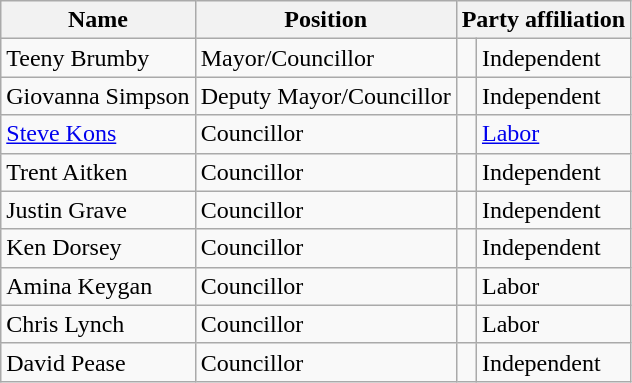<table class="wikitable">
<tr>
<th>Name</th>
<th>Position</th>
<th colspan=2>Party affiliation</th>
</tr>
<tr>
<td>Teeny Brumby</td>
<td>Mayor/Councillor</td>
<td> </td>
<td>Independent</td>
</tr>
<tr>
<td>Giovanna Simpson</td>
<td>Deputy Mayor/Councillor</td>
<td> </td>
<td>Independent</td>
</tr>
<tr>
<td><a href='#'>Steve Kons</a></td>
<td>Councillor</td>
<td> </td>
<td><a href='#'>Labor</a></td>
</tr>
<tr>
<td>Trent Aitken</td>
<td>Councillor</td>
<td> </td>
<td>Independent</td>
</tr>
<tr>
<td>Justin Grave</td>
<td>Councillor</td>
<td> </td>
<td>Independent</td>
</tr>
<tr>
<td>Ken Dorsey</td>
<td>Councillor</td>
<td> </td>
<td>Independent</td>
</tr>
<tr>
<td>Amina Keygan</td>
<td>Councillor</td>
<td> </td>
<td>Labor</td>
</tr>
<tr>
<td>Chris Lynch</td>
<td>Councillor</td>
<td> </td>
<td>Labor</td>
</tr>
<tr>
<td>David Pease</td>
<td>Councillor</td>
<td> </td>
<td>Independent</td>
</tr>
</table>
